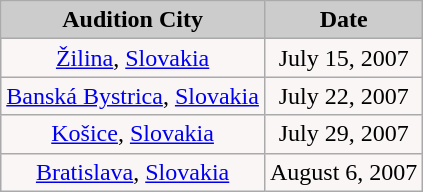<table class="wikitable">
<tr style="text-align:Center; background:#ccc;">
<td><strong>Audition City</strong></td>
<td><strong>Date</strong></td>
</tr>
<tr>
<td align="center" bgcolor="#FAF6F6"><a href='#'>Žilina</a>, <a href='#'>Slovakia</a></td>
<td align="center" bgcolor="#FAF6F6">July 15, 2007</td>
</tr>
<tr>
<td align="center" bgcolor="#FAF6F6"><a href='#'>Banská Bystrica</a>, <a href='#'>Slovakia</a></td>
<td align="center" bgcolor="#FAF6F6">July 22, 2007</td>
</tr>
<tr>
<td align="center" bgcolor="#FAF6F6"><a href='#'>Košice</a>, <a href='#'>Slovakia</a></td>
<td align="center" bgcolor="#FAF6F6">July 29, 2007</td>
</tr>
<tr>
<td align="center" bgcolor="#FAF6F6"><a href='#'>Bratislava</a>, <a href='#'>Slovakia</a></td>
<td align="center" bgcolor="#FAF6F6">August 6, 2007</td>
</tr>
</table>
